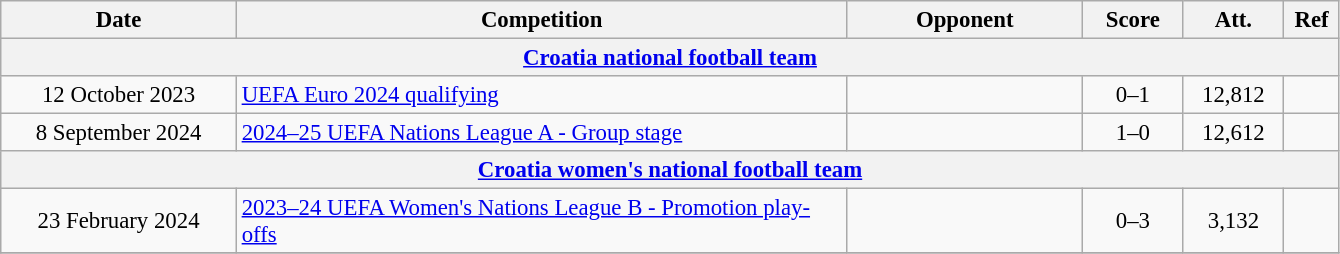<table class="wikitable" style="font-size:95%; text-align: center;">
<tr>
<th width="150">Date</th>
<th width="400">Competition</th>
<th width="150">Opponent</th>
<th width="60">Score</th>
<th width="60">Att.</th>
<th width="30">Ref</th>
</tr>
<tr>
<th colspan="7"><a href='#'>Croatia national football team</a></th>
</tr>
<tr>
<td>12 October 2023</td>
<td align="left"><a href='#'>UEFA Euro 2024 qualifying</a></td>
<td align="left"></td>
<td>0–1</td>
<td>12,812</td>
<td></td>
</tr>
<tr>
<td>8 September 2024</td>
<td align="left"><a href='#'>2024–25 UEFA Nations League A - Group stage</a></td>
<td align="left"></td>
<td>1–0</td>
<td>12,612</td>
<td></td>
</tr>
<tr>
<th colspan="7"><a href='#'>Croatia women's national football team</a></th>
</tr>
<tr>
<td>23 February 2024</td>
<td align="left"><a href='#'>2023–24 UEFA Women's Nations League B - Promotion play-offs</a></td>
<td align="left"></td>
<td>0–3</td>
<td>3,132</td>
<td></td>
</tr>
<tr>
</tr>
</table>
